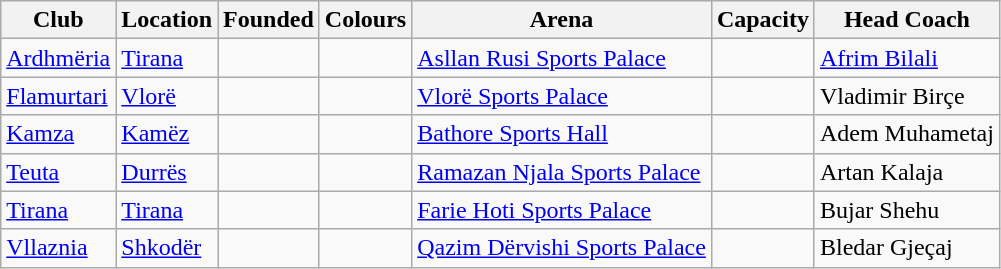<table class="wikitable sortable">
<tr>
<th scope="col">Club</th>
<th scope="col">Location</th>
<th scope="col">Founded</th>
<th scope="col">Colours</th>
<th scope="col">Arena</th>
<th scope="col">Capacity</th>
<th scope="col">Head Coach</th>
</tr>
<tr bgcolor=>
<td><a href='#'>Ardhmëria</a></td>
<td><a href='#'>Tirana</a></td>
<td></td>
<td></td>
<td><a href='#'>Asllan Rusi Sports Palace</a></td>
<td></td>
<td> <a href='#'>Afrim Bilali</a></td>
</tr>
<tr bgcolor=>
<td><a href='#'>Flamurtari</a></td>
<td><a href='#'>Vlorë</a></td>
<td></td>
<td></td>
<td><a href='#'>Vlorë Sports Palace</a></td>
<td></td>
<td> Vladimir Birçe</td>
</tr>
<tr bgcolor=>
<td><a href='#'>Kamza</a></td>
<td><a href='#'>Kamëz</a></td>
<td></td>
<td></td>
<td><a href='#'>Bathore Sports Hall</a></td>
<td></td>
<td> Adem Muhametaj</td>
</tr>
<tr bgcolor=>
<td><a href='#'>Teuta</a></td>
<td><a href='#'>Durrës</a></td>
<td></td>
<td></td>
<td><a href='#'>Ramazan Njala Sports Palace</a></td>
<td></td>
<td> Artan Kalaja</td>
</tr>
<tr bgcolor=>
<td><a href='#'>Tirana</a></td>
<td><a href='#'>Tirana</a></td>
<td></td>
<td></td>
<td><a href='#'>Farie Hoti Sports Palace</a></td>
<td></td>
<td> Bujar Shehu</td>
</tr>
<tr bgcolor=>
<td><a href='#'>Vllaznia</a></td>
<td><a href='#'>Shkodër</a></td>
<td></td>
<td></td>
<td><a href='#'>Qazim Dërvishi Sports Palace</a></td>
<td></td>
<td> Bledar Gjeçaj</td>
</tr>
</table>
